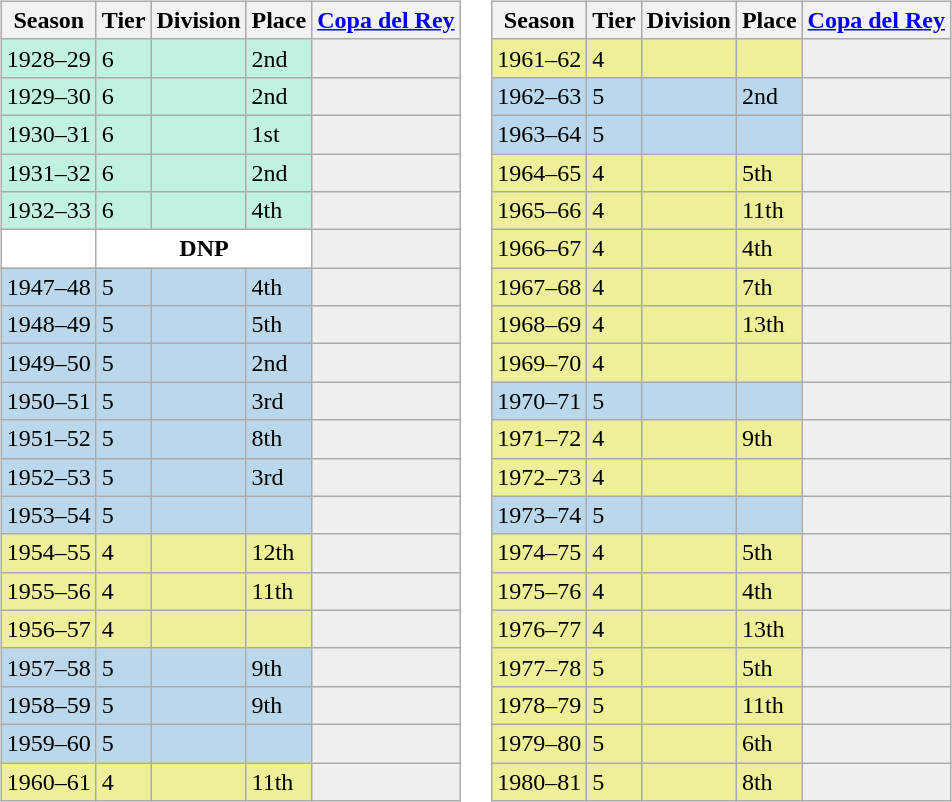<table>
<tr>
<td valign="top" width=0%><br><table class="wikitable">
<tr style="background:#f0f6fa;">
<th>Season</th>
<th>Tier</th>
<th>Division</th>
<th>Place</th>
<th><a href='#'>Copa del Rey</a></th>
</tr>
<tr>
<td style="background:#C0F2DF;">1928–29</td>
<td style="background:#C0F2DF;">6</td>
<td style="background:#C0F2DF;"></td>
<td style="background:#C0F2DF;">2nd</td>
<th style="background:#efefef;"></th>
</tr>
<tr>
<td style="background:#C0F2DF;">1929–30</td>
<td style="background:#C0F2DF;">6</td>
<td style="background:#C0F2DF;"></td>
<td style="background:#C0F2DF;">2nd</td>
<th style="background:#efefef;"></th>
</tr>
<tr>
<td style="background:#C0F2DF;">1930–31</td>
<td style="background:#C0F2DF;">6</td>
<td style="background:#C0F2DF;"></td>
<td style="background:#C0F2DF;">1st</td>
<th style="background:#efefef;"></th>
</tr>
<tr>
<td style="background:#C0F2DF;">1931–32</td>
<td style="background:#C0F2DF;">6</td>
<td style="background:#C0F2DF;"></td>
<td style="background:#C0F2DF;">2nd</td>
<th style="background:#efefef;"></th>
</tr>
<tr>
<td style="background:#C0F2DF;">1932–33</td>
<td style="background:#C0F2DF;">6</td>
<td style="background:#C0F2DF;"></td>
<td style="background:#C0F2DF;">4th</td>
<th style="background:#efefef;"></th>
</tr>
<tr>
<td style="background:#FFFFFF;"></td>
<th style="background:#FFFFFF;" colspan="3">DNP</th>
<th style="background:#efefef;"></th>
</tr>
<tr>
<td style="background:#BBD7EC;">1947–48</td>
<td style="background:#BBD7EC;">5</td>
<td style="background:#BBD7EC;"></td>
<td style="background:#BBD7EC;">4th</td>
<th style="background:#efefef;"></th>
</tr>
<tr>
<td style="background:#BBD7EC;">1948–49</td>
<td style="background:#BBD7EC;">5</td>
<td style="background:#BBD7EC;"></td>
<td style="background:#BBD7EC;">5th</td>
<th style="background:#efefef;"></th>
</tr>
<tr>
<td style="background:#BBD7EC;">1949–50</td>
<td style="background:#BBD7EC;">5</td>
<td style="background:#BBD7EC;"></td>
<td style="background:#BBD7EC;">2nd</td>
<th style="background:#efefef;"></th>
</tr>
<tr>
<td style="background:#BBD7EC;">1950–51</td>
<td style="background:#BBD7EC;">5</td>
<td style="background:#BBD7EC;"></td>
<td style="background:#BBD7EC;">3rd</td>
<th style="background:#efefef;"></th>
</tr>
<tr>
<td style="background:#BBD7EC;">1951–52</td>
<td style="background:#BBD7EC;">5</td>
<td style="background:#BBD7EC;"></td>
<td style="background:#BBD7EC;">8th</td>
<th style="background:#efefef;"></th>
</tr>
<tr>
<td style="background:#BBD7EC;">1952–53</td>
<td style="background:#BBD7EC;">5</td>
<td style="background:#BBD7EC;"></td>
<td style="background:#BBD7EC;">3rd</td>
<th style="background:#efefef;"></th>
</tr>
<tr>
<td style="background:#BBD7EC;">1953–54</td>
<td style="background:#BBD7EC;">5</td>
<td style="background:#BBD7EC;"></td>
<td style="background:#BBD7EC;"></td>
<th style="background:#efefef;"></th>
</tr>
<tr>
<td style="background:#EFEF99;">1954–55</td>
<td style="background:#EFEF99;">4</td>
<td style="background:#EFEF99;"></td>
<td style="background:#EFEF99;">12th</td>
<th style="background:#efefef;"></th>
</tr>
<tr>
<td style="background:#EFEF99;">1955–56</td>
<td style="background:#EFEF99;">4</td>
<td style="background:#EFEF99;"></td>
<td style="background:#EFEF99;">11th</td>
<th style="background:#efefef;"></th>
</tr>
<tr>
<td style="background:#EFEF99;">1956–57</td>
<td style="background:#EFEF99;">4</td>
<td style="background:#EFEF99;"></td>
<td style="background:#EFEF99;"></td>
<th style="background:#efefef;"></th>
</tr>
<tr>
<td style="background:#BBD7EC;">1957–58</td>
<td style="background:#BBD7EC;">5</td>
<td style="background:#BBD7EC;"></td>
<td style="background:#BBD7EC;">9th</td>
<th style="background:#efefef;"></th>
</tr>
<tr>
<td style="background:#BBD7EC;">1958–59</td>
<td style="background:#BBD7EC;">5</td>
<td style="background:#BBD7EC;"></td>
<td style="background:#BBD7EC;">9th</td>
<th style="background:#efefef;"></th>
</tr>
<tr>
<td style="background:#BBD7EC;">1959–60</td>
<td style="background:#BBD7EC;">5</td>
<td style="background:#BBD7EC;"></td>
<td style="background:#BBD7EC;"></td>
<th style="background:#efefef;"></th>
</tr>
<tr>
<td style="background:#EFEF99;">1960–61</td>
<td style="background:#EFEF99;">4</td>
<td style="background:#EFEF99;"></td>
<td style="background:#EFEF99;">11th</td>
<th style="background:#efefef;"></th>
</tr>
</table>
</td>
<td valign="top" width=0%><br><table class="wikitable">
<tr style="background:#f0f6fa;">
<th>Season</th>
<th>Tier</th>
<th>Division</th>
<th>Place</th>
<th><a href='#'>Copa del Rey</a></th>
</tr>
<tr>
<td style="background:#EFEF99;">1961–62</td>
<td style="background:#EFEF99;">4</td>
<td style="background:#EFEF99;"></td>
<td style="background:#EFEF99;"></td>
<th style="background:#efefef;"></th>
</tr>
<tr>
<td style="background:#BBD7EC;">1962–63</td>
<td style="background:#BBD7EC;">5</td>
<td style="background:#BBD7EC;"></td>
<td style="background:#BBD7EC;">2nd</td>
<th style="background:#efefef;"></th>
</tr>
<tr>
<td style="background:#BBD7EC;">1963–64</td>
<td style="background:#BBD7EC;">5</td>
<td style="background:#BBD7EC;"></td>
<td style="background:#BBD7EC;"></td>
<th style="background:#efefef;"></th>
</tr>
<tr>
<td style="background:#EFEF99;">1964–65</td>
<td style="background:#EFEF99;">4</td>
<td style="background:#EFEF99;"></td>
<td style="background:#EFEF99;">5th</td>
<th style="background:#efefef;"></th>
</tr>
<tr>
<td style="background:#EFEF99;">1965–66</td>
<td style="background:#EFEF99;">4</td>
<td style="background:#EFEF99;"></td>
<td style="background:#EFEF99;">11th</td>
<th style="background:#efefef;"></th>
</tr>
<tr>
<td style="background:#EFEF99;">1966–67</td>
<td style="background:#EFEF99;">4</td>
<td style="background:#EFEF99;"></td>
<td style="background:#EFEF99;">4th</td>
<th style="background:#efefef;"></th>
</tr>
<tr>
<td style="background:#EFEF99;">1967–68</td>
<td style="background:#EFEF99;">4</td>
<td style="background:#EFEF99;"></td>
<td style="background:#EFEF99;">7th</td>
<th style="background:#efefef;"></th>
</tr>
<tr>
<td style="background:#EFEF99;">1968–69</td>
<td style="background:#EFEF99;">4</td>
<td style="background:#EFEF99;"></td>
<td style="background:#EFEF99;">13th</td>
<th style="background:#efefef;"></th>
</tr>
<tr>
<td style="background:#EFEF99;">1969–70</td>
<td style="background:#EFEF99;">4</td>
<td style="background:#EFEF99;"></td>
<td style="background:#EFEF99;"></td>
<th style="background:#efefef;"></th>
</tr>
<tr>
<td style="background:#BBD7EC;">1970–71</td>
<td style="background:#BBD7EC;">5</td>
<td style="background:#BBD7EC;"></td>
<td style="background:#BBD7EC;"></td>
<th style="background:#efefef;"></th>
</tr>
<tr>
<td style="background:#EFEF99;">1971–72</td>
<td style="background:#EFEF99;">4</td>
<td style="background:#EFEF99;"></td>
<td style="background:#EFEF99;">9th</td>
<th style="background:#efefef;"></th>
</tr>
<tr>
<td style="background:#EFEF99;">1972–73</td>
<td style="background:#EFEF99;">4</td>
<td style="background:#EFEF99;"></td>
<td style="background:#EFEF99;"></td>
<th style="background:#efefef;"></th>
</tr>
<tr>
<td style="background:#BBD7EC;">1973–74</td>
<td style="background:#BBD7EC;">5</td>
<td style="background:#BBD7EC;"></td>
<td style="background:#BBD7EC;"></td>
<th style="background:#efefef;"></th>
</tr>
<tr>
<td style="background:#EFEF99;">1974–75</td>
<td style="background:#EFEF99;">4</td>
<td style="background:#EFEF99;"></td>
<td style="background:#EFEF99;">5th</td>
<th style="background:#efefef;"></th>
</tr>
<tr>
<td style="background:#EFEF99;">1975–76</td>
<td style="background:#EFEF99;">4</td>
<td style="background:#EFEF99;"></td>
<td style="background:#EFEF99;">4th</td>
<th style="background:#efefef;"></th>
</tr>
<tr>
<td style="background:#EFEF99;">1976–77</td>
<td style="background:#EFEF99;">4</td>
<td style="background:#EFEF99;"></td>
<td style="background:#EFEF99;">13th</td>
<th style="background:#efefef;"></th>
</tr>
<tr>
<td style="background:#EFEF99;">1977–78</td>
<td style="background:#EFEF99;">5</td>
<td style="background:#EFEF99;"></td>
<td style="background:#EFEF99;">5th</td>
<th style="background:#efefef;"></th>
</tr>
<tr>
<td style="background:#EFEF99;">1978–79</td>
<td style="background:#EFEF99;">5</td>
<td style="background:#EFEF99;"></td>
<td style="background:#EFEF99;">11th</td>
<th style="background:#efefef;"></th>
</tr>
<tr>
<td style="background:#EFEF99;">1979–80</td>
<td style="background:#EFEF99;">5</td>
<td style="background:#EFEF99;"></td>
<td style="background:#EFEF99;">6th</td>
<th style="background:#efefef;"></th>
</tr>
<tr>
<td style="background:#EFEF99;">1980–81</td>
<td style="background:#EFEF99;">5</td>
<td style="background:#EFEF99;"></td>
<td style="background:#EFEF99;">8th</td>
<th style="background:#efefef;"></th>
</tr>
</table>
</td>
</tr>
</table>
